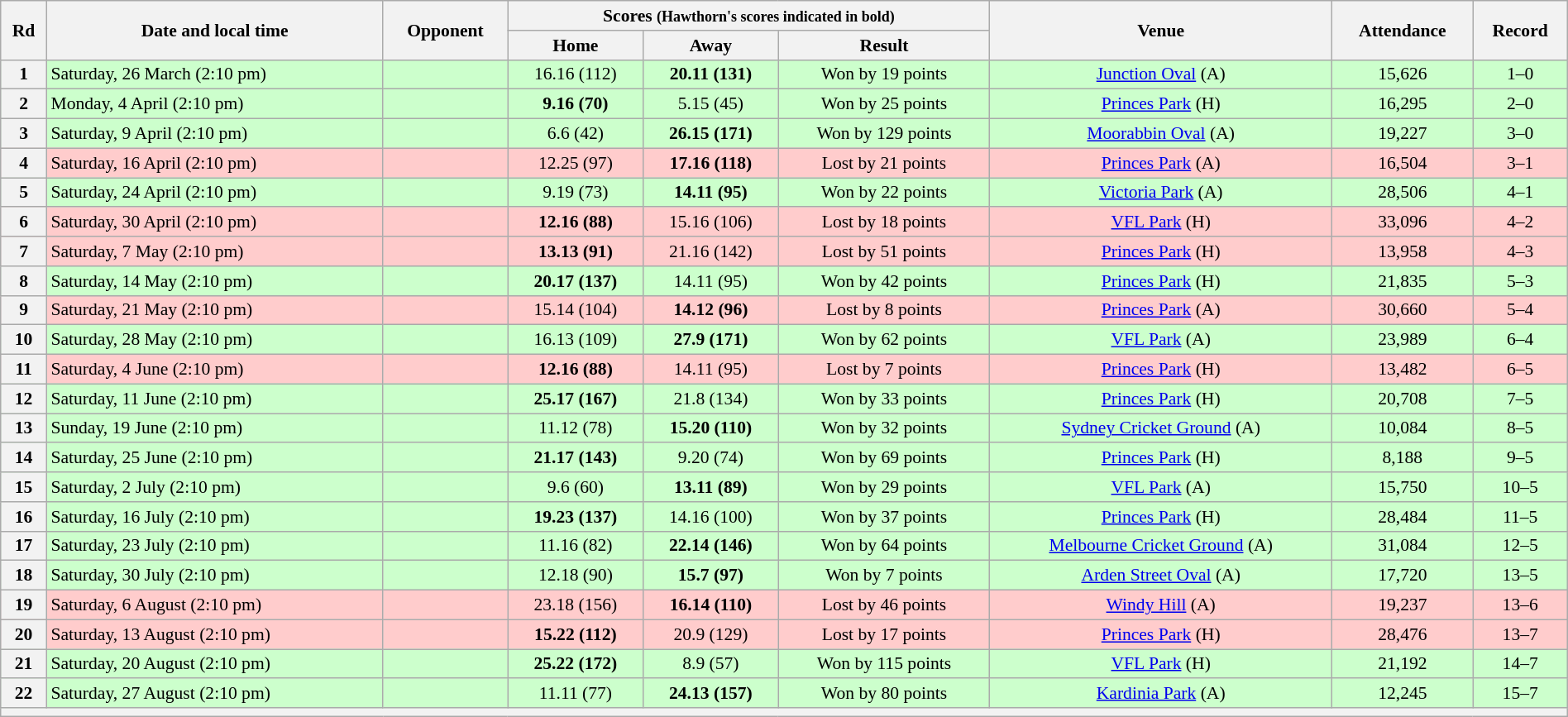<table class="wikitable" style="font-size:90%; text-align:center; width: 100%; margin-left: auto; margin-right: auto">
<tr>
<th rowspan="2">Rd</th>
<th rowspan="2">Date and local time</th>
<th rowspan="2">Opponent</th>
<th colspan="3">Scores <small>(Hawthorn's scores indicated in bold)</small></th>
<th rowspan="2">Venue</th>
<th rowspan="2">Attendance</th>
<th rowspan="2">Record</th>
</tr>
<tr>
<th>Home</th>
<th>Away</th>
<th>Result</th>
</tr>
<tr style="background:#cfc">
<th>1</th>
<td align=left>Saturday, 26 March (2:10 pm)</td>
<td align=left></td>
<td>16.16 (112)</td>
<td><strong>20.11 (131)</strong></td>
<td>Won by 19 points</td>
<td><a href='#'>Junction Oval</a> (A)</td>
<td>15,626</td>
<td>1–0</td>
</tr>
<tr style="background:#cfc">
<th>2</th>
<td align=left>Monday, 4 April (2:10 pm)</td>
<td align=left></td>
<td><strong>9.16 (70)</strong></td>
<td>5.15 (45)</td>
<td>Won by 25 points</td>
<td><a href='#'>Princes Park</a> (H)</td>
<td>16,295</td>
<td>2–0</td>
</tr>
<tr style="background:#cfc">
<th>3</th>
<td align=left>Saturday, 9 April (2:10 pm)</td>
<td align=left></td>
<td>6.6 (42)</td>
<td><strong>26.15 (171)</strong></td>
<td>Won by 129 points</td>
<td><a href='#'>Moorabbin Oval</a> (A)</td>
<td>19,227</td>
<td>3–0</td>
</tr>
<tr style="background:#fcc;">
<th>4</th>
<td align=left>Saturday, 16 April (2:10 pm)</td>
<td align=left></td>
<td>12.25 (97)</td>
<td><strong>17.16 (118)</strong></td>
<td>Lost by 21 points</td>
<td><a href='#'>Princes Park</a> (A)</td>
<td>16,504</td>
<td>3–1</td>
</tr>
<tr style="background:#cfc">
<th>5</th>
<td align=left>Saturday, 24 April (2:10 pm)</td>
<td align=left></td>
<td>9.19 (73)</td>
<td><strong>14.11 (95)</strong></td>
<td>Won by 22 points</td>
<td><a href='#'>Victoria Park</a> (A)</td>
<td>28,506</td>
<td>4–1</td>
</tr>
<tr style="background:#fcc;">
<th>6</th>
<td align=left>Saturday, 30 April (2:10 pm)</td>
<td align=left></td>
<td><strong>12.16 (88)</strong></td>
<td>15.16 (106)</td>
<td>Lost by 18 points</td>
<td><a href='#'>VFL Park</a> (H)</td>
<td>33,096</td>
<td>4–2</td>
</tr>
<tr style="background:#fcc;">
<th>7</th>
<td align=left>Saturday, 7 May (2:10 pm)</td>
<td align=left></td>
<td><strong>13.13 (91)</strong></td>
<td>21.16 (142)</td>
<td>Lost by 51 points</td>
<td><a href='#'>Princes Park</a> (H)</td>
<td>13,958</td>
<td>4–3</td>
</tr>
<tr style="background:#cfc">
<th>8</th>
<td align=left>Saturday, 14 May (2:10 pm)</td>
<td align=left></td>
<td><strong>20.17 (137)</strong></td>
<td>14.11 (95)</td>
<td>Won by 42 points</td>
<td><a href='#'>Princes Park</a> (H)</td>
<td>21,835</td>
<td>5–3</td>
</tr>
<tr style="background:#fcc;">
<th>9</th>
<td align=left>Saturday, 21 May (2:10 pm)</td>
<td align=left></td>
<td>15.14 (104)</td>
<td><strong>14.12 (96)</strong></td>
<td>Lost by 8 points</td>
<td><a href='#'>Princes Park</a> (A)</td>
<td>30,660</td>
<td>5–4</td>
</tr>
<tr style="background:#cfc">
<th>10</th>
<td align=left>Saturday, 28 May (2:10 pm)</td>
<td align=left></td>
<td>16.13 (109)</td>
<td><strong>27.9 (171)</strong></td>
<td>Won by 62 points</td>
<td><a href='#'>VFL Park</a> (A)</td>
<td>23,989</td>
<td>6–4</td>
</tr>
<tr style="background:#fcc;">
<th>11</th>
<td align=left>Saturday, 4 June (2:10 pm)</td>
<td align=left></td>
<td><strong>12.16 (88)</strong></td>
<td>14.11 (95)</td>
<td>Lost by 7 points</td>
<td><a href='#'>Princes Park</a> (H)</td>
<td>13,482</td>
<td>6–5</td>
</tr>
<tr style="background:#cfc">
<th>12</th>
<td align=left>Saturday, 11 June (2:10 pm)</td>
<td align=left></td>
<td><strong>25.17 (167)</strong></td>
<td>21.8 (134)</td>
<td>Won by 33 points</td>
<td><a href='#'>Princes Park</a> (H)</td>
<td>20,708</td>
<td>7–5</td>
</tr>
<tr style="background:#cfc">
<th>13</th>
<td align=left>Sunday, 19 June (2:10 pm)</td>
<td align=left></td>
<td>11.12 (78)</td>
<td><strong>15.20 (110)</strong></td>
<td>Won by 32 points</td>
<td><a href='#'>Sydney Cricket Ground</a> (A)</td>
<td>10,084</td>
<td>8–5</td>
</tr>
<tr style="background:#cfc">
<th>14</th>
<td align=left>Saturday, 25 June (2:10 pm)</td>
<td align=left></td>
<td><strong>21.17 (143)</strong></td>
<td>9.20 (74)</td>
<td>Won by 69 points</td>
<td><a href='#'>Princes Park</a> (H)</td>
<td>8,188</td>
<td>9–5</td>
</tr>
<tr style="background:#cfc">
<th>15</th>
<td align=left>Saturday, 2 July (2:10 pm)</td>
<td align=left></td>
<td>9.6 (60)</td>
<td><strong>13.11 (89)</strong></td>
<td>Won by 29 points</td>
<td><a href='#'>VFL Park</a> (A)</td>
<td>15,750</td>
<td>10–5</td>
</tr>
<tr style="background:#cfc">
<th>16</th>
<td align=left>Saturday, 16 July (2:10 pm)</td>
<td align=left></td>
<td><strong>19.23 (137)</strong></td>
<td>14.16 (100)</td>
<td>Won by 37 points</td>
<td><a href='#'>Princes Park</a> (H)</td>
<td>28,484</td>
<td>11–5</td>
</tr>
<tr style="background:#cfc">
<th>17</th>
<td align=left>Saturday, 23 July (2:10 pm)</td>
<td align=left></td>
<td>11.16 (82)</td>
<td><strong>22.14 (146)</strong></td>
<td>Won by 64 points</td>
<td><a href='#'>Melbourne Cricket Ground</a> (A)</td>
<td>31,084</td>
<td>12–5</td>
</tr>
<tr style="background:#cfc">
<th>18</th>
<td align=left>Saturday, 30 July (2:10 pm)</td>
<td align=left></td>
<td>12.18 (90)</td>
<td><strong>15.7 (97)</strong></td>
<td>Won by 7 points</td>
<td><a href='#'>Arden Street Oval</a> (A)</td>
<td>17,720</td>
<td>13–5</td>
</tr>
<tr style="background:#fcc;">
<th>19</th>
<td align=left>Saturday, 6 August (2:10 pm)</td>
<td align=left></td>
<td>23.18 (156)</td>
<td><strong>16.14 (110)</strong></td>
<td>Lost by 46 points</td>
<td><a href='#'>Windy Hill</a> (A)</td>
<td>19,237</td>
<td>13–6</td>
</tr>
<tr style="background:#fcc;">
<th>20</th>
<td align=left>Saturday, 13 August (2:10 pm)</td>
<td align=left></td>
<td><strong>15.22 (112)</strong></td>
<td>20.9 (129)</td>
<td>Lost by 17 points</td>
<td><a href='#'>Princes Park</a> (H)</td>
<td>28,476</td>
<td>13–7</td>
</tr>
<tr style="background:#cfc">
<th>21</th>
<td align=left>Saturday, 20 August (2:10 pm)</td>
<td align=left></td>
<td><strong>25.22 (172)</strong></td>
<td>8.9 (57)</td>
<td>Won by 115 points</td>
<td><a href='#'>VFL Park</a> (H)</td>
<td>21,192</td>
<td>14–7</td>
</tr>
<tr style="background:#cfc">
<th>22</th>
<td align=left>Saturday, 27 August (2:10 pm)</td>
<td align=left></td>
<td>11.11 (77)</td>
<td><strong>24.13 (157)</strong></td>
<td>Won by 80 points</td>
<td><a href='#'>Kardinia Park</a> (A)</td>
<td>12,245</td>
<td>15–7</td>
</tr>
<tr>
<th colspan=9></th>
</tr>
</table>
